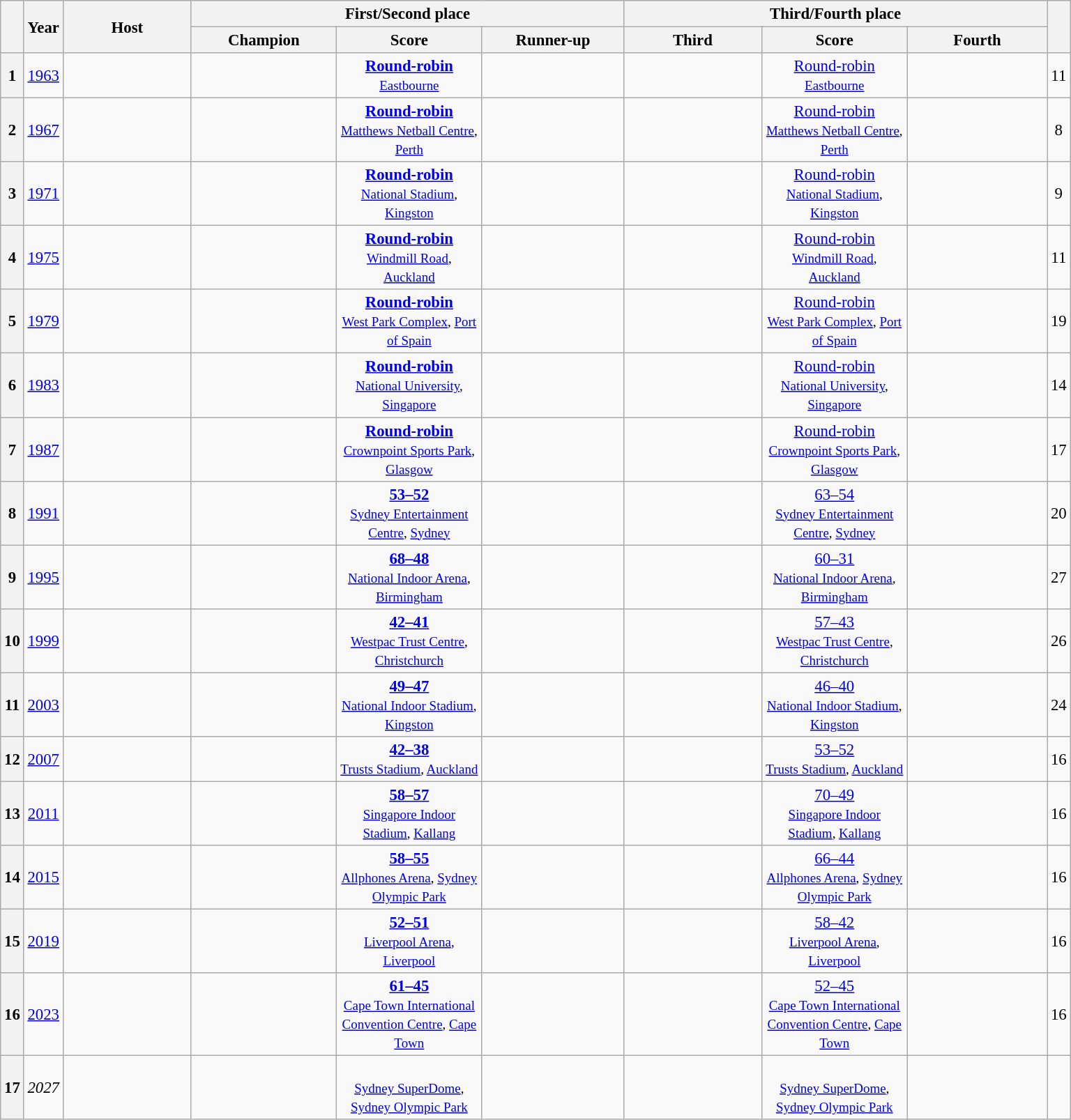<table class="wikitable sortable" style="font-size:95%; text-align:center; width:81%;">
<tr>
<th rowspan=2 style= "width:1%;"></th>
<th rowspan=2 style= "width:2%;">Year</th>
<th rowspan=2 style= "width:12%;">Host</th>
<th colspan=3>First/Second place</th>
<th colspan=3>Third/Fourth place</th>
<th rowspan=2 style= "width:1%;"></th>
</tr>
<tr>
<th width= 150px> Champion</th>
<th width= 150px>Score</th>
<th width= 150px> Runner-up</th>
<th width= 150px> Third</th>
<th width= 150px>Score</th>
<th width= 150px>Fourth</th>
</tr>
<tr>
<th>1</th>
<td><a href='#'>1963</a></td>
<td align=left></td>
<td><strong></strong></td>
<td><strong><a href='#'>Round-robin</a></strong><br><small><a href='#'>Eastbourne</a></small></td>
<td></td>
<td></td>
<td><a href='#'>Round-robin</a><br><small><a href='#'>Eastbourne</a></small></td>
<td></td>
<td>11</td>
</tr>
<tr>
<th>2</th>
<td><a href='#'>1967</a></td>
<td align=left></td>
<td><strong></strong></td>
<td><strong><a href='#'>Round-robin</a></strong><br><small><a href='#'>Matthews Netball Centre</a>, <a href='#'>Perth</a></small></td>
<td></td>
<td></td>
<td><a href='#'>Round-robin</a><br><small><a href='#'>Matthews Netball Centre</a>, <a href='#'>Perth</a></small></td>
<td></td>
<td>8</td>
</tr>
<tr>
<th>3</th>
<td><a href='#'>1971</a></td>
<td align=left></td>
<td><strong></strong></td>
<td><strong><a href='#'>Round-robin</a></strong><br><small><a href='#'>National Stadium</a>, <a href='#'>Kingston</a></small></td>
<td></td>
<td></td>
<td><a href='#'>Round-robin</a><br><small><a href='#'>National Stadium</a>, <a href='#'>Kingston</a></small></td>
<td><br></td>
<td>9</td>
</tr>
<tr>
<th>4</th>
<td><a href='#'>1975</a></td>
<td align=left></td>
<td><strong></strong></td>
<td><strong><a href='#'>Round-robin</a></strong><br><small><a href='#'>Windmill Road</a>, <a href='#'>Auckland</a></small></td>
<td></td>
<td></td>
<td><a href='#'>Round-robin</a><br><small><a href='#'>Windmill Road</a>, <a href='#'>Auckland</a></small></td>
<td></td>
<td>11</td>
</tr>
<tr>
<th>5</th>
<td><a href='#'>1979</a></td>
<td align=left></td>
<td><strong></strong><br><strong></strong><br><strong></strong></td>
<td><strong><a href='#'>Round-robin</a></strong><br><small><a href='#'>West Park Complex</a>, <a href='#'>Port of Spain</a></small></td>
<td></td>
<td></td>
<td><a href='#'>Round-robin</a><br><small><a href='#'>West Park Complex</a>, <a href='#'>Port of Spain</a></small></td>
<td></td>
<td>19</td>
</tr>
<tr>
<th>6</th>
<td><a href='#'>1983</a></td>
<td align=left></td>
<td><strong></strong></td>
<td><strong><a href='#'>Round-robin</a></strong><br><small><a href='#'>National University</a>, <a href='#'>Singapore</a></small></td>
<td></td>
<td></td>
<td><a href='#'>Round-robin</a><br><small><a href='#'>National University</a>, <a href='#'>Singapore</a></small></td>
<td></td>
<td>14</td>
</tr>
<tr>
<th>7</th>
<td><a href='#'>1987</a></td>
<td align=left></td>
<td><strong></strong></td>
<td><strong><a href='#'>Round-robin</a></strong><br><small><a href='#'>Crownpoint Sports Park</a>, <a href='#'>Glasgow</a></small></td>
<td><br></td>
<td></td>
<td><a href='#'>Round-robin</a><br><small><a href='#'>Crownpoint Sports Park</a>, <a href='#'>Glasgow</a></small></td>
<td></td>
<td>17</td>
</tr>
<tr>
<th>8</th>
<td><a href='#'>1991</a></td>
<td align=left></td>
<td><strong></strong></td>
<td><strong><a href='#'>53–52</a></strong><br><small><a href='#'>Sydney Entertainment Centre</a>, <a href='#'>Sydney</a></small></td>
<td></td>
<td></td>
<td><a href='#'>63–54</a><br><small><a href='#'>Sydney Entertainment Centre</a>, <a href='#'>Sydney</a></small></td>
<td></td>
<td>20</td>
</tr>
<tr>
<th>9</th>
<td><a href='#'>1995</a></td>
<td align=left></td>
<td><strong></strong></td>
<td><strong><a href='#'>68–48</a></strong><br><small><a href='#'>National Indoor Arena</a>, <a href='#'>Birmingham</a></small></td>
<td></td>
<td></td>
<td><a href='#'>60–31</a><br><small><a href='#'>National Indoor Arena</a>, <a href='#'>Birmingham</a></small></td>
<td></td>
<td>27</td>
</tr>
<tr>
<th>10</th>
<td><a href='#'>1999</a></td>
<td align=left></td>
<td><strong></strong></td>
<td><strong><a href='#'>42–41</a></strong><br><small><a href='#'>Westpac Trust Centre</a>, <a href='#'>Christchurch</a></small></td>
<td></td>
<td></td>
<td><a href='#'>57–43</a><br><small><a href='#'>Westpac Trust Centre</a>, <a href='#'>Christchurch</a></small></td>
<td></td>
<td>26</td>
</tr>
<tr>
<th>11</th>
<td><a href='#'>2003</a></td>
<td align=left></td>
<td><strong></strong></td>
<td><strong><a href='#'>49–47</a></strong><br><small><a href='#'>National Indoor Stadium</a>, <a href='#'>Kingston</a></small></td>
<td></td>
<td></td>
<td><a href='#'>46–40</a><br><small><a href='#'>National Indoor Stadium</a>, <a href='#'>Kingston</a></small></td>
<td></td>
<td>24</td>
</tr>
<tr>
<th>12</th>
<td><a href='#'>2007</a></td>
<td align=left></td>
<td><strong></strong></td>
<td><strong><a href='#'>42–38</a></strong><br><small><a href='#'>Trusts Stadium</a>, <a href='#'>Auckland</a></small></td>
<td></td>
<td></td>
<td><a href='#'>53–52</a><br><small><a href='#'>Trusts Stadium</a>, <a href='#'>Auckland</a></small></td>
<td></td>
<td>16</td>
</tr>
<tr>
<th>13</th>
<td><a href='#'>2011</a></td>
<td align=left></td>
<td><strong></strong></td>
<td><strong><a href='#'>58–57</a></strong><br><small><a href='#'>Singapore Indoor Stadium</a>, <a href='#'>Kallang</a></small></td>
<td></td>
<td></td>
<td><a href='#'>70–49</a><br><small><a href='#'>Singapore Indoor Stadium</a>, <a href='#'>Kallang</a></small></td>
<td></td>
<td>16</td>
</tr>
<tr>
<th>14</th>
<td><a href='#'>2015</a></td>
<td align=left></td>
<td><strong></strong></td>
<td><strong><a href='#'>58–55</a></strong><br><small><a href='#'>Allphones Arena</a>, <a href='#'>Sydney Olympic Park</a></small></td>
<td></td>
<td></td>
<td><a href='#'>66–44</a><br><small><a href='#'>Allphones Arena</a>, <a href='#'>Sydney Olympic Park</a></small></td>
<td></td>
<td>16</td>
</tr>
<tr>
<th>15</th>
<td><a href='#'>2019</a></td>
<td align=left></td>
<td><strong></strong></td>
<td><strong><a href='#'>52–51</a></strong><br><small><a href='#'>Liverpool Arena</a>, <a href='#'>Liverpool</a></small></td>
<td></td>
<td></td>
<td><a href='#'>58–42</a><br><small><a href='#'>Liverpool Arena</a>, <a href='#'>Liverpool</a></small></td>
<td></td>
<td>16</td>
</tr>
<tr>
<th>16</th>
<td><a href='#'>2023</a></td>
<td align=left></td>
<td><strong></strong></td>
<td><strong><a href='#'>61–45</a></strong><br><small><a href='#'>Cape Town International Convention Centre</a>, <a href='#'>Cape Town</a></small></td>
<td></td>
<td></td>
<td><a href='#'>52–45</a><br><small><a href='#'>Cape Town International Convention Centre</a>, <a href='#'>Cape Town</a></small></td>
<td></td>
<td>16</td>
</tr>
<tr>
<th>17</th>
<td><em>2027</em></td>
<td align=left></td>
<td></td>
<td><br><small><a href='#'>Sydney SuperDome</a>, <a href='#'>Sydney Olympic Park</a></small></td>
<td></td>
<td></td>
<td><br><small><a href='#'>Sydney SuperDome</a>, <a href='#'>Sydney Olympic Park</a></small></td>
<td></td>
<td></td>
</tr>
</table>
